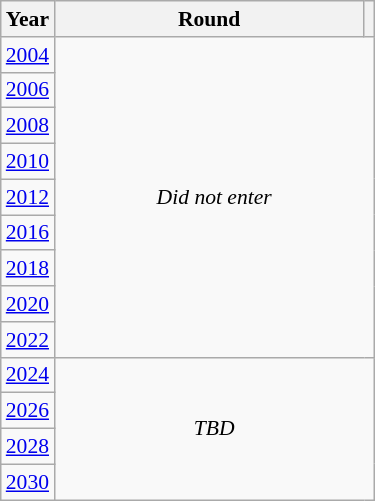<table class="wikitable" style="text-align: center; font-size:90%">
<tr>
<th>Year</th>
<th style="width:200px">Round</th>
<th></th>
</tr>
<tr>
<td><a href='#'>2004</a></td>
<td colspan="2" rowspan="9"><em>Did not enter</em></td>
</tr>
<tr>
<td><a href='#'>2006</a></td>
</tr>
<tr>
<td><a href='#'>2008</a></td>
</tr>
<tr>
<td><a href='#'>2010</a></td>
</tr>
<tr>
<td><a href='#'>2012</a></td>
</tr>
<tr>
<td><a href='#'>2016</a></td>
</tr>
<tr>
<td><a href='#'>2018</a></td>
</tr>
<tr>
<td><a href='#'>2020</a></td>
</tr>
<tr>
<td><a href='#'>2022</a></td>
</tr>
<tr>
<td><a href='#'>2024</a></td>
<td colspan="2" rowspan="4"><em>TBD</em></td>
</tr>
<tr>
<td><a href='#'>2026</a></td>
</tr>
<tr>
<td><a href='#'>2028</a></td>
</tr>
<tr>
<td><a href='#'>2030</a></td>
</tr>
</table>
